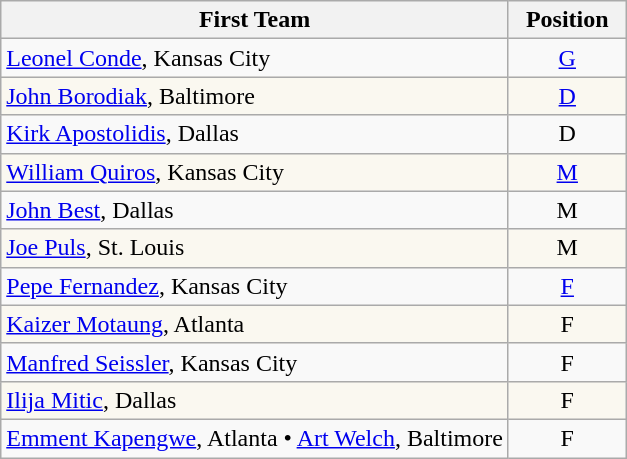<table class="wikitable">
<tr>
<th>First Team</th>
<th>  Position  </th>
</tr>
<tr>
<td><a href='#'>Leonel Conde</a>, Kansas City</td>
<td align=center><a href='#'>G</a></td>
</tr>
<tr style="background:#faf8f0;">
<td><a href='#'>John Borodiak</a>, Baltimore</td>
<td align=center><a href='#'>D</a></td>
</tr>
<tr>
<td><a href='#'>Kirk Apostolidis</a>, Dallas</td>
<td align=center>D</td>
</tr>
<tr style="background:#faf8f0;">
<td><a href='#'>William Quiros</a>, Kansas City</td>
<td align=center><a href='#'>M</a></td>
</tr>
<tr>
<td><a href='#'>John Best</a>, Dallas</td>
<td align=center>M</td>
</tr>
<tr style="background:#faf8f0;">
<td><a href='#'>Joe Puls</a>, St. Louis</td>
<td align=center>M</td>
</tr>
<tr>
<td><a href='#'>Pepe Fernandez</a>, Kansas City</td>
<td align=center><a href='#'>F</a></td>
</tr>
<tr style="background:#faf8f0;">
<td><a href='#'>Kaizer Motaung</a>, Atlanta</td>
<td align=center>F</td>
</tr>
<tr>
<td><a href='#'>Manfred Seissler</a>, Kansas City</td>
<td align=center>F</td>
</tr>
<tr style="background:#faf8f0;">
<td><a href='#'>Ilija Mitic</a>, Dallas</td>
<td align=center>F</td>
</tr>
<tr>
<td><a href='#'>Emment Kapengwe</a>, Atlanta • <a href='#'>Art Welch</a>, Baltimore</td>
<td align=center>F</td>
</tr>
</table>
